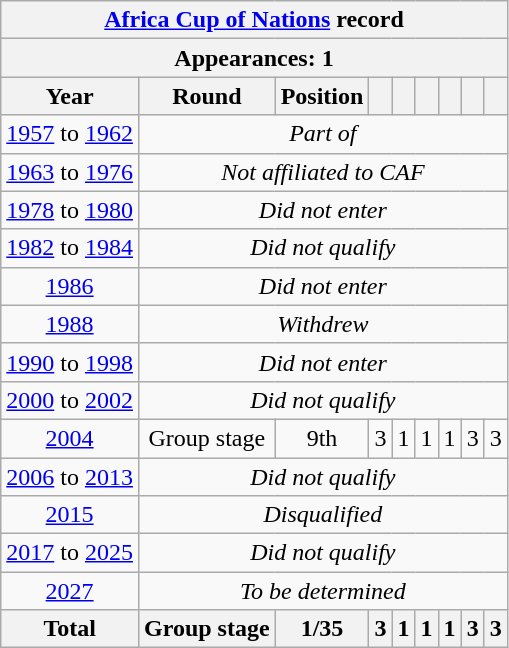<table class="wikitable" style="text-align: center;">
<tr>
<th colspan=9><a href='#'>Africa Cup of Nations</a> record</th>
</tr>
<tr>
<th colspan=9>Appearances: 1</th>
</tr>
<tr>
<th>Year</th>
<th>Round</th>
<th>Position</th>
<th></th>
<th></th>
<th></th>
<th></th>
<th></th>
<th></th>
</tr>
<tr>
<td> <a href='#'>1957</a> to  <a href='#'>1962</a></td>
<td colspan=8><em>Part of </em></td>
</tr>
<tr>
<td> <a href='#'>1963</a> to  <a href='#'>1976</a></td>
<td colspan=8><em>Not affiliated to CAF</em></td>
</tr>
<tr>
<td> <a href='#'>1978</a> to  <a href='#'>1980</a></td>
<td colspan=8><em>Did not enter</em></td>
</tr>
<tr>
<td> <a href='#'>1982</a> to  <a href='#'>1984</a></td>
<td colspan=8><em>Did not qualify</em></td>
</tr>
<tr>
<td> <a href='#'>1986</a></td>
<td colspan=8><em>Did not enter</em></td>
</tr>
<tr>
<td> <a href='#'>1988</a></td>
<td colspan=8><em>Withdrew</em></td>
</tr>
<tr>
<td> <a href='#'>1990</a> to  <a href='#'>1998</a></td>
<td colspan=8><em>Did not enter</em></td>
</tr>
<tr>
<td>  <a href='#'>2000</a> to  <a href='#'>2002</a></td>
<td colspan=8><em>Did not qualify</em></td>
</tr>
<tr>
<td> <a href='#'>2004</a></td>
<td>Group stage</td>
<td>9th</td>
<td>3</td>
<td>1</td>
<td>1</td>
<td>1</td>
<td>3</td>
<td>3</td>
</tr>
<tr>
<td> <a href='#'>2006</a> to  <a href='#'>2013</a></td>
<td colspan=8><em>Did not qualify</em></td>
</tr>
<tr>
<td> <a href='#'>2015</a></td>
<td colspan=8><em>Disqualified</em></td>
</tr>
<tr>
<td> <a href='#'>2017</a> to  <a href='#'>2025</a></td>
<td colspan=8><em>Did not qualify</em></td>
</tr>
<tr>
<td>   <a href='#'>2027</a></td>
<td colspan=8><em>To be determined</em></td>
</tr>
<tr>
<th>Total</th>
<th>Group stage</th>
<th>1/35</th>
<th>3</th>
<th>1</th>
<th>1</th>
<th>1</th>
<th>3</th>
<th>3</th>
</tr>
</table>
